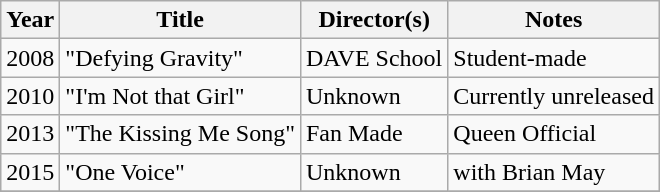<table class="wikitable">
<tr>
<th align="center">Year</th>
<th align="center">Title</th>
<th align="center">Director(s)</th>
<th align="center">Notes</th>
</tr>
<tr>
<td>2008</td>
<td>"Defying Gravity"</td>
<td>DAVE School</td>
<td>Student-made</td>
</tr>
<tr>
<td>2010</td>
<td>"I'm Not that Girl"</td>
<td>Unknown</td>
<td>Currently unreleased</td>
</tr>
<tr>
<td>2013</td>
<td>"The Kissing Me Song"</td>
<td>Fan Made</td>
<td>Queen Official</td>
</tr>
<tr>
<td>2015</td>
<td>"One Voice"</td>
<td>Unknown</td>
<td>with Brian May</td>
</tr>
<tr>
</tr>
</table>
